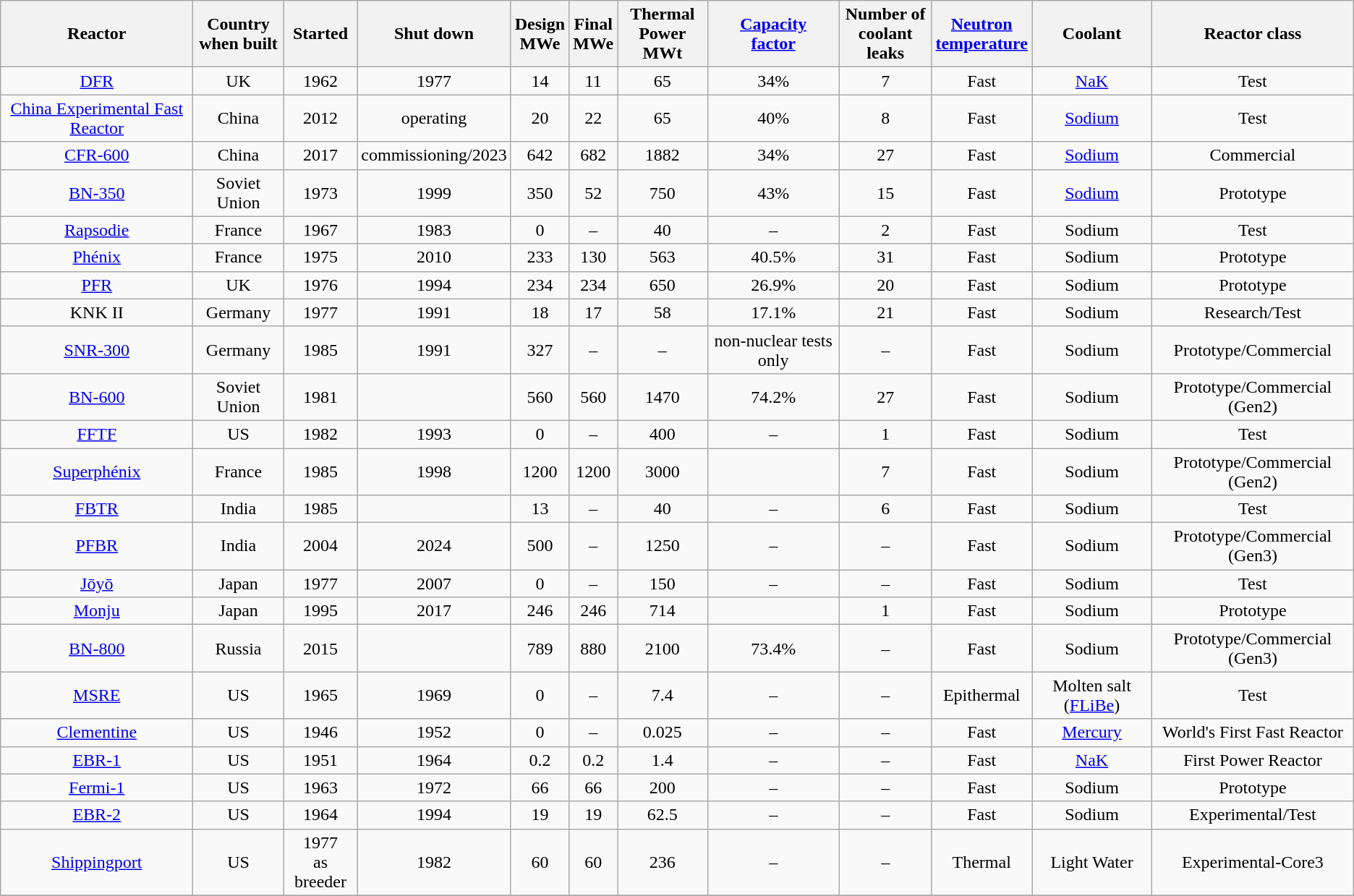<table class="wikitable sortable" style="text-align:center">
<tr>
<th>Reactor</th>
<th>Country<br>when built</th>
<th>Started</th>
<th>Shut down</th>
<th>Design<br>MWe</th>
<th>Final<br>MWe</th>
<th>Thermal<br>Power MWt</th>
<th><a href='#'>Capacity<br>factor</a></th>
<th>Number of<br>coolant leaks</th>
<th><a href='#'>Neutron<br>temperature</a></th>
<th>Coolant</th>
<th>Reactor class</th>
</tr>
<tr>
<td><a href='#'>DFR</a></td>
<td>UK</td>
<td>1962</td>
<td>1977</td>
<td>14</td>
<td>11</td>
<td>65</td>
<td>34%</td>
<td>7</td>
<td>Fast</td>
<td><a href='#'>NaK</a></td>
<td>Test</td>
</tr>
<tr>
<td><a href='#'>China Experimental Fast Reactor</a></td>
<td>China</td>
<td>2012</td>
<td>operating</td>
<td>20</td>
<td>22</td>
<td>65</td>
<td>40%</td>
<td>8</td>
<td>Fast</td>
<td><a href='#'>Sodium</a></td>
<td>Test</td>
</tr>
<tr>
<td><a href='#'>CFR-600</a></td>
<td>China</td>
<td>2017</td>
<td>commissioning/2023</td>
<td>642</td>
<td>682</td>
<td>1882</td>
<td>34%</td>
<td>27</td>
<td>Fast</td>
<td><a href='#'>Sodium</a></td>
<td>Commercial</td>
</tr>
<tr>
<td><a href='#'>BN-350</a></td>
<td>Soviet Union</td>
<td>1973</td>
<td>1999</td>
<td>350</td>
<td>52</td>
<td>750</td>
<td>43%</td>
<td>15</td>
<td>Fast</td>
<td><a href='#'>Sodium</a></td>
<td>Prototype</td>
</tr>
<tr>
<td><a href='#'>Rapsodie</a></td>
<td>France</td>
<td>1967</td>
<td>1983</td>
<td>0</td>
<td>–</td>
<td>40</td>
<td>–</td>
<td>2</td>
<td>Fast</td>
<td>Sodium</td>
<td>Test</td>
</tr>
<tr>
<td><a href='#'>Phénix</a></td>
<td>France</td>
<td>1975</td>
<td>2010</td>
<td>233</td>
<td>130</td>
<td>563</td>
<td>40.5%</td>
<td>31</td>
<td>Fast</td>
<td>Sodium</td>
<td>Prototype</td>
</tr>
<tr>
<td><a href='#'>PFR</a></td>
<td>UK</td>
<td>1976</td>
<td>1994</td>
<td>234</td>
<td>234</td>
<td>650</td>
<td>26.9%</td>
<td>20</td>
<td>Fast</td>
<td>Sodium</td>
<td>Prototype</td>
</tr>
<tr>
<td>KNK II</td>
<td>Germany</td>
<td>1977</td>
<td>1991</td>
<td>18</td>
<td>17</td>
<td>58</td>
<td>17.1%</td>
<td>21</td>
<td>Fast</td>
<td>Sodium</td>
<td>Research/Test</td>
</tr>
<tr>
<td><a href='#'>SNR-300</a></td>
<td>Germany</td>
<td>1985</td>
<td>1991</td>
<td>327</td>
<td>–</td>
<td>–</td>
<td>non-nuclear tests only</td>
<td>–</td>
<td>Fast</td>
<td>Sodium</td>
<td>Prototype/Commercial</td>
</tr>
<tr>
<td><a href='#'>BN-600</a></td>
<td>Soviet Union</td>
<td>1981</td>
<td></td>
<td>560</td>
<td>560</td>
<td>1470</td>
<td>74.2%</td>
<td>27</td>
<td>Fast</td>
<td>Sodium</td>
<td>Prototype/Commercial (Gen2)</td>
</tr>
<tr>
<td><a href='#'>FFTF</a></td>
<td>US</td>
<td>1982</td>
<td>1993</td>
<td>0</td>
<td>–</td>
<td>400</td>
<td>–</td>
<td>1</td>
<td>Fast</td>
<td>Sodium</td>
<td>Test</td>
</tr>
<tr>
<td><a href='#'>Superphénix</a></td>
<td>France</td>
<td>1985</td>
<td>1998</td>
<td>1200</td>
<td>1200</td>
<td>3000</td>
<td></td>
<td>7</td>
<td>Fast</td>
<td>Sodium</td>
<td>Prototype/Commercial (Gen2)</td>
</tr>
<tr>
<td><a href='#'>FBTR</a></td>
<td>India</td>
<td>1985</td>
<td></td>
<td>13</td>
<td>–</td>
<td>40</td>
<td>–</td>
<td>6</td>
<td>Fast</td>
<td>Sodium</td>
<td>Test</td>
</tr>
<tr>
<td><a href='#'>PFBR</a></td>
<td>India</td>
<td>2004</td>
<td>2024</td>
<td>500</td>
<td>–</td>
<td>1250</td>
<td>–</td>
<td>–</td>
<td>Fast</td>
<td>Sodium</td>
<td>Prototype/Commercial (Gen3)</td>
</tr>
<tr>
<td><a href='#'>Jōyō</a></td>
<td>Japan</td>
<td>1977</td>
<td>2007</td>
<td>0</td>
<td>–</td>
<td>150</td>
<td>–</td>
<td>–</td>
<td>Fast</td>
<td>Sodium</td>
<td>Test</td>
</tr>
<tr>
<td><a href='#'>Monju</a></td>
<td>Japan</td>
<td>1995</td>
<td>2017</td>
<td>246</td>
<td>246</td>
<td>714</td>
<td></td>
<td>1</td>
<td>Fast</td>
<td>Sodium</td>
<td>Prototype</td>
</tr>
<tr>
<td><a href='#'>BN-800</a></td>
<td>Russia</td>
<td>2015</td>
<td></td>
<td>789</td>
<td>880</td>
<td>2100</td>
<td>73.4%</td>
<td>–</td>
<td>Fast</td>
<td>Sodium</td>
<td>Prototype/Commercial (Gen3)</td>
</tr>
<tr>
<td><a href='#'>MSRE</a></td>
<td>US</td>
<td>1965</td>
<td>1969</td>
<td>0</td>
<td>–</td>
<td>7.4</td>
<td>–</td>
<td>–</td>
<td>Epithermal</td>
<td>Molten salt (<a href='#'>FLiBe</a>)</td>
<td>Test</td>
</tr>
<tr>
<td><a href='#'>Clementine</a></td>
<td>US</td>
<td>1946</td>
<td>1952</td>
<td>0</td>
<td>–</td>
<td>0.025</td>
<td>–</td>
<td>–</td>
<td>Fast</td>
<td><a href='#'>Mercury</a></td>
<td>World's First Fast Reactor</td>
</tr>
<tr>
<td><a href='#'>EBR-1</a></td>
<td>US</td>
<td>1951</td>
<td>1964</td>
<td>0.2</td>
<td>0.2</td>
<td>1.4</td>
<td>–</td>
<td>–</td>
<td>Fast</td>
<td><a href='#'>NaK</a></td>
<td>First Power Reactor</td>
</tr>
<tr>
<td><a href='#'>Fermi-1</a></td>
<td>US</td>
<td>1963</td>
<td>1972</td>
<td>66</td>
<td>66</td>
<td>200</td>
<td>–</td>
<td>–</td>
<td>Fast</td>
<td>Sodium</td>
<td>Prototype</td>
</tr>
<tr>
<td><a href='#'>EBR-2</a></td>
<td>US</td>
<td>1964</td>
<td>1994</td>
<td>19</td>
<td>19</td>
<td>62.5</td>
<td>–</td>
<td>–</td>
<td>Fast</td>
<td>Sodium</td>
<td>Experimental/Test</td>
</tr>
<tr>
<td><a href='#'>Shippingport</a></td>
<td>US</td>
<td>1977<br>as breeder</td>
<td>1982</td>
<td>60</td>
<td>60</td>
<td>236</td>
<td>–</td>
<td>–</td>
<td>Thermal</td>
<td>Light Water</td>
<td>Experimental-Core3</td>
</tr>
<tr>
</tr>
</table>
